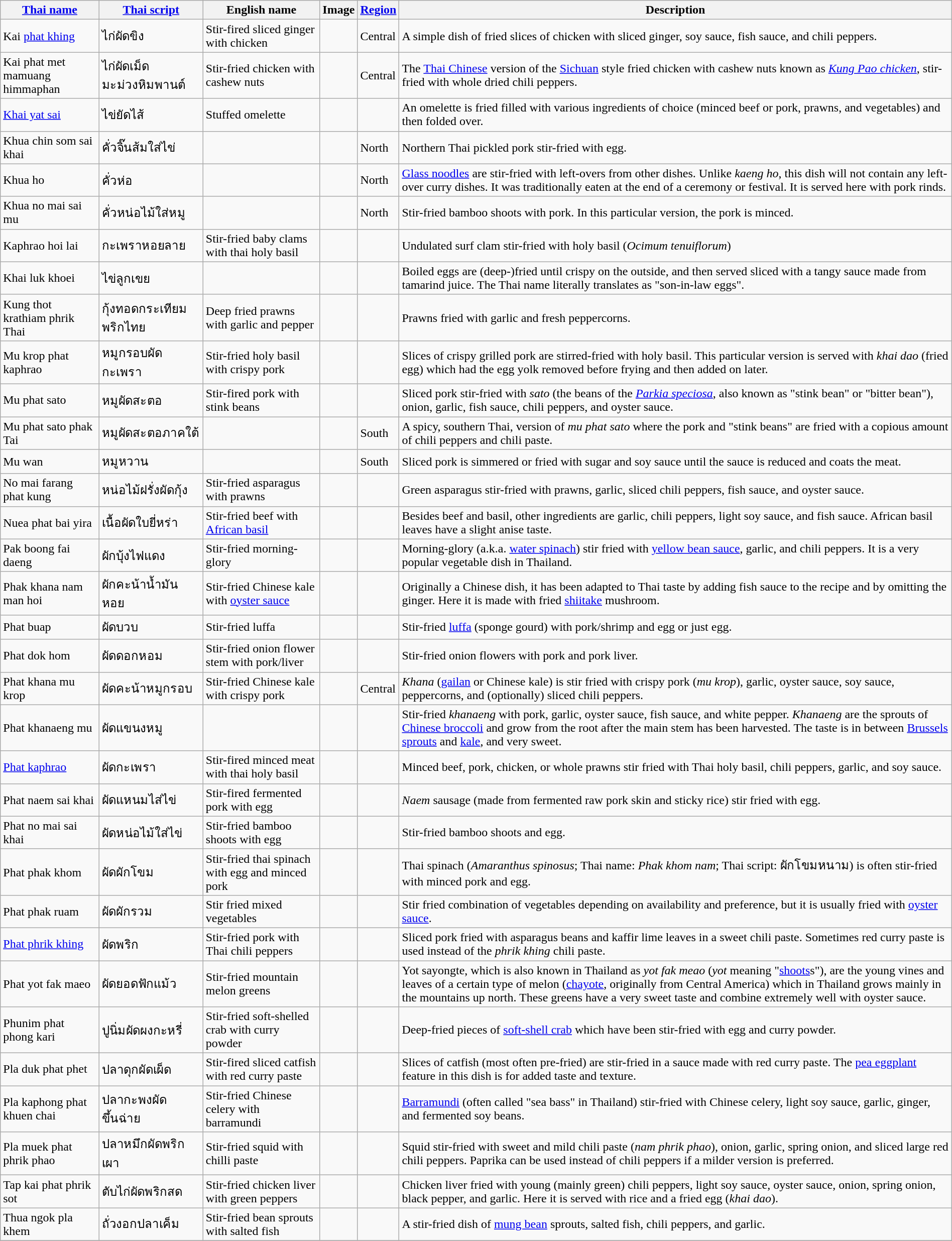<table class="wikitable sortable" style="width:100%;">
<tr>
<th><a href='#'>Thai name</a></th>
<th><a href='#'>Thai script</a></th>
<th>English name</th>
<th>Image</th>
<th><a href='#'>Region</a></th>
<th>Description</th>
</tr>
<tr>
<td>Kai <a href='#'>phat khing</a></td>
<td>ไก่ผัดขิง</td>
<td>Stir-fired sliced ginger with chicken</td>
<td></td>
<td>Central</td>
<td>A simple dish of fried slices of chicken with sliced ginger, soy sauce, fish sauce, and chili peppers.</td>
</tr>
<tr>
<td>Kai phat met mamuang himmaphan</td>
<td>ไก่ผัดเม็ดมะม่วงหิมพานต์</td>
<td>Stir-fried chicken with cashew nuts</td>
<td></td>
<td>Central</td>
<td>The <a href='#'>Thai Chinese</a> version of the <a href='#'>Sichuan</a> style fried chicken with cashew nuts known as <em><a href='#'>Kung Pao chicken</a></em>, stir-fried with whole dried chili peppers.</td>
</tr>
<tr>
<td><a href='#'>Khai yat sai</a></td>
<td>ไข่ยัดไส้</td>
<td>Stuffed omelette</td>
<td></td>
<td></td>
<td>An omelette is fried filled with various ingredients of choice (minced beef or pork, prawns, and vegetables) and then folded over.</td>
</tr>
<tr>
<td>Khua chin som sai khai</td>
<td>คั่วจิ๊นส้มใส่ไข่</td>
<td></td>
<td></td>
<td>North</td>
<td>Northern Thai pickled pork stir-fried with egg.</td>
</tr>
<tr>
<td>Khua ho</td>
<td>คั่วห่อ</td>
<td></td>
<td></td>
<td>North</td>
<td><a href='#'>Glass noodles</a> are stir-fried with left-overs from other dishes. Unlike <em>kaeng ho</em>, this dish will not contain any left-over curry dishes. It was traditionally eaten at the end of a ceremony or festival. It is served here with pork rinds.</td>
</tr>
<tr>
<td>Khua no mai sai mu</td>
<td>คั่วหน่อไม้ใส่หมู</td>
<td></td>
<td></td>
<td>North</td>
<td>Stir-fried bamboo shoots with pork. In this particular version, the pork is minced.</td>
</tr>
<tr>
<td>Kaphrao hoi lai</td>
<td>กะเพราหอยลาย</td>
<td>Stir-fried baby clams with thai holy basil</td>
<td></td>
<td></td>
<td>Undulated surf clam stir-fried with holy basil (<em>Ocimum tenuiflorum</em>)</td>
</tr>
<tr>
<td>Khai luk khoei</td>
<td>ไข่ลูกเขย</td>
<td></td>
<td></td>
<td></td>
<td>Boiled eggs are (deep-)fried until crispy on the outside, and then served sliced with a tangy sauce made from tamarind juice. The Thai name literally translates as "son-in-law eggs".</td>
</tr>
<tr>
<td>Kung thot krathiam phrik Thai</td>
<td>กุ้งทอดกระเทียมพริกไทย</td>
<td>Deep fried prawns with garlic and pepper</td>
<td></td>
<td></td>
<td>Prawns fried with garlic and fresh peppercorns.</td>
</tr>
<tr>
<td>Mu krop phat kaphrao</td>
<td>หมูกรอบผัดกะเพรา</td>
<td>Stir-fried holy basil with crispy pork</td>
<td></td>
<td></td>
<td>Slices of crispy grilled pork are stirred-fried with holy basil. This particular version is served with <em>khai dao</em> (fried egg) which had the egg yolk removed before frying and then added on later.</td>
</tr>
<tr>
<td>Mu phat sato</td>
<td>หมูผัดสะตอ</td>
<td>Stir-fired pork with stink beans</td>
<td></td>
<td></td>
<td>Sliced pork stir-fried with <em>sato</em> (the beans of the <em><a href='#'>Parkia speciosa</a></em>, also known as "stink bean" or "bitter bean"), onion, garlic, fish sauce, chili peppers, and oyster sauce.</td>
</tr>
<tr>
<td>Mu phat sato phak Tai</td>
<td>หมูผัดสะตอภาคใต้</td>
<td></td>
<td></td>
<td>South</td>
<td>A spicy, southern Thai, version of <em>mu phat sato</em> where the pork and "stink beans" are fried with a copious amount of chili peppers and chili paste.</td>
</tr>
<tr>
<td>Mu wan</td>
<td>หมูหวาน</td>
<td></td>
<td></td>
<td>South</td>
<td>Sliced pork is simmered or fried with sugar and soy sauce until the sauce is reduced and coats the meat.</td>
</tr>
<tr>
<td>No mai farang phat kung</td>
<td>หน่อไม้ฝรั่งผัดกุ้ง</td>
<td>Stir-fried asparagus with prawns</td>
<td></td>
<td></td>
<td>Green asparagus stir-fried with prawns, garlic, sliced chili peppers, fish sauce, and oyster sauce.</td>
</tr>
<tr>
<td>Nuea phat bai yira</td>
<td>เนื้อผัดใบยี่หร่า</td>
<td>Stir-fried beef with <a href='#'>African basil</a></td>
<td></td>
<td></td>
<td>Besides beef and basil, other ingredients are garlic, chili peppers, light soy sauce, and fish sauce. African basil leaves have a slight anise taste.</td>
</tr>
<tr>
<td>Pak boong fai daeng</td>
<td>ผักบุ้งไฟแดง</td>
<td>Stir-fried morning-glory</td>
<td></td>
<td></td>
<td>Morning-glory (a.k.a. <a href='#'>water spinach</a>) stir fried with <a href='#'>yellow bean sauce</a>, garlic, and chili peppers. It is a very popular vegetable dish in Thailand.</td>
</tr>
<tr>
<td>Phak khana nam man hoi</td>
<td>ผักคะน้าน้ำมันหอย</td>
<td>Stir-fried Chinese kale with <a href='#'>oyster sauce</a></td>
<td></td>
<td></td>
<td>Originally a Chinese dish, it has been adapted to Thai taste by adding fish sauce to the recipe and by omitting the ginger. Here it is made with fried <a href='#'>shiitake</a> mushroom.</td>
</tr>
<tr>
<td>Phat buap</td>
<td>ผัดบวบ</td>
<td>Stir-fried luffa</td>
<td></td>
<td></td>
<td>Stir-fried <a href='#'>luffa</a> (sponge gourd) with pork/shrimp and egg or just egg.</td>
</tr>
<tr>
<td>Phat dok hom</td>
<td>ผัดดอกหอม</td>
<td>Stir-fried onion flower stem with pork/liver</td>
<td></td>
<td></td>
<td>Stir-fried onion flowers with pork and pork liver.</td>
</tr>
<tr>
<td>Phat khana mu krop</td>
<td>ผัดคะน้าหมูกรอบ</td>
<td>Stir-fried Chinese kale with crispy pork</td>
<td></td>
<td>Central</td>
<td><em>Khana</em> (<a href='#'>gailan</a> or Chinese kale) is stir fried with crispy pork (<em>mu krop</em>), garlic, oyster sauce, soy sauce, peppercorns, and (optionally) sliced chili peppers.</td>
</tr>
<tr>
<td>Phat khanaeng mu</td>
<td>ผัดแขนงหมู</td>
<td></td>
<td></td>
<td></td>
<td>Stir-fried <em>khanaeng</em> with pork, garlic, oyster sauce, fish sauce, and white pepper. <em>Khanaeng</em> are the sprouts of <a href='#'>Chinese broccoli</a> and grow from the root after the main stem has been harvested. The taste is in between <a href='#'>Brussels sprouts</a> and <a href='#'>kale</a>, and very sweet.</td>
</tr>
<tr>
<td><a href='#'>Phat kaphrao</a></td>
<td>ผัดกะเพรา</td>
<td>Stir-fired minced meat with thai holy basil</td>
<td></td>
<td></td>
<td>Minced beef, pork, chicken, or whole prawns stir fried with Thai holy basil, chili peppers, garlic, and soy sauce.</td>
</tr>
<tr>
<td>Phat naem sai khai</td>
<td>ผัดแหนมไส่ไข่</td>
<td>Stir-fired fermented pork with egg</td>
<td></td>
<td></td>
<td><em>Naem</em> sausage (made from fermented raw pork skin and sticky rice) stir fried with egg.</td>
</tr>
<tr>
<td>Phat no mai sai khai</td>
<td>ผัดหน่อไม้ใส่ไข่</td>
<td>Stir-fried bamboo shoots with egg</td>
<td></td>
<td></td>
<td>Stir-fried bamboo shoots and egg.</td>
</tr>
<tr>
<td>Phat phak khom</td>
<td>ผัดผักโขม</td>
<td>Stir-fried thai spinach with egg and minced pork</td>
<td></td>
<td></td>
<td>Thai spinach (<em>Amaranthus spinosus</em>; Thai name: <em>Phak khom nam</em>; Thai script: ผักโขมหนาม) is often stir-fried with minced pork and egg.</td>
</tr>
<tr>
<td>Phat phak ruam</td>
<td>ผัดผักรวม</td>
<td>Stir fried mixed vegetables</td>
<td></td>
<td></td>
<td>Stir fried combination of vegetables depending on availability and preference, but it is usually fried with <a href='#'>oyster sauce</a>.</td>
</tr>
<tr>
<td><a href='#'>Phat phrik khing</a></td>
<td>ผัดพริก</td>
<td>Stir-fried pork with Thai chili peppers</td>
<td></td>
<td></td>
<td>Sliced pork fried with asparagus beans and kaffir lime leaves in a sweet chili paste. Sometimes red curry paste is used instead of the <em>phrik khing</em> chili paste.</td>
</tr>
<tr>
<td>Phat yot fak maeo</td>
<td>ผัดยอดฟักแม้ว</td>
<td>Stir-fried mountain melon greens</td>
<td></td>
<td></td>
<td>Yot sayongte, which is also known in Thailand as <em>yot fak meao</em> (<em>yot</em> meaning "<a href='#'>shoots</a>s"), are the young vines and leaves of a certain type of melon (<a href='#'>chayote</a>, originally from Central America) which in Thailand grows mainly in the mountains up north. These greens have a very sweet taste and combine extremely well with oyster sauce.</td>
</tr>
<tr>
<td>Phunim phat phong kari</td>
<td>ปูนิ่มผัดผงกะหรี่</td>
<td>Stir-fried soft-shelled crab with curry powder</td>
<td></td>
<td></td>
<td>Deep-fried pieces of <a href='#'>soft-shell crab</a> which have been stir-fried with egg and curry powder.</td>
</tr>
<tr>
<td>Pla duk phat phet</td>
<td>ปลาดุกผัดเผ็ด</td>
<td>Stir-fired sliced catfish with red curry paste</td>
<td></td>
<td></td>
<td>Slices of catfish (most often pre-fried) are stir-fried in a sauce made with red curry paste. The <a href='#'>pea eggplant</a> feature in this dish is for added taste and texture.</td>
</tr>
<tr>
<td>Pla kaphong phat khuen chai</td>
<td>ปลากะพงผัดขึ้นฉ่าย</td>
<td>Stir-fried Chinese celery with barramundi</td>
<td></td>
<td></td>
<td><a href='#'>Barramundi</a> (often called "sea bass" in Thailand) stir-fried with Chinese celery, light soy sauce, garlic, ginger, and fermented soy beans.</td>
</tr>
<tr>
<td>Pla muek phat phrik phao</td>
<td>ปลาหมึกผัดพริกเผา</td>
<td>Stir-fried squid with chilli paste</td>
<td></td>
<td></td>
<td>Squid stir-fried with sweet and mild chili paste (<em>nam phrik phao</em>), onion, garlic, spring onion, and sliced large red chili peppers. Paprika can be used instead of chili peppers if a milder version is preferred.</td>
</tr>
<tr>
<td>Tap kai phat phrik sot</td>
<td>ตับไก่ผัดพริกสด</td>
<td>Stir-fried chicken liver with green peppers</td>
<td></td>
<td></td>
<td>Chicken liver fried with young (mainly green) chili peppers, light soy sauce, oyster sauce, onion, spring onion, black pepper, and garlic. Here it is served with rice and a fried egg (<em>khai dao</em>).</td>
</tr>
<tr>
<td>Thua ngok pla khem</td>
<td>ถั่วงอกปลาเค็ม</td>
<td>Stir-fried bean sprouts with salted fish</td>
<td></td>
<td></td>
<td>A stir-fried dish of <a href='#'>mung bean</a> sprouts, salted fish, chili peppers, and garlic.</td>
</tr>
<tr>
</tr>
</table>
